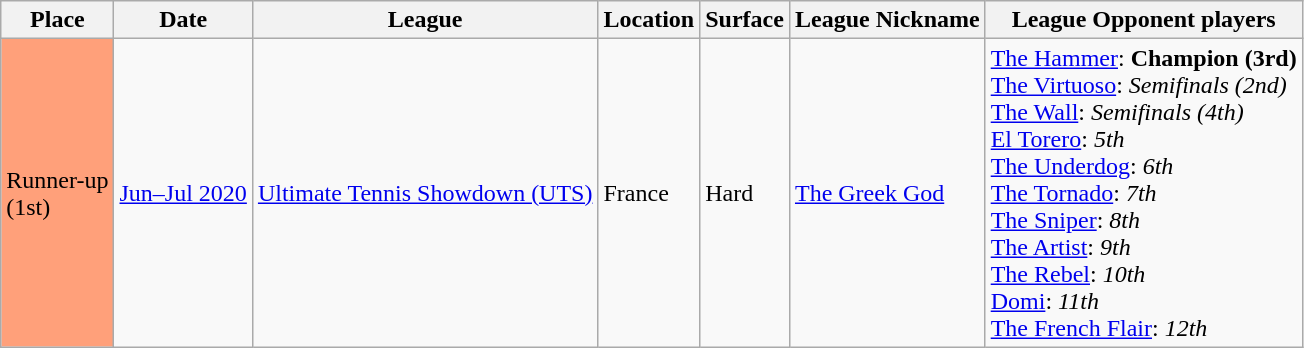<table class="sortable wikitable">
<tr>
<th>Place</th>
<th>Date</th>
<th>League</th>
<th>Location</th>
<th>Surface</th>
<th>League Nickname</th>
<th>League Opponent players</th>
</tr>
<tr>
<td style="background:#ffa07a;">Runner-up<br>(1st)</td>
<td><a href='#'>Jun–Jul 2020</a></td>
<td><a href='#'>Ultimate Tennis Showdown (UTS)</a></td>
<td>France</td>
<td>Hard</td>
<td> <a href='#'>The Greek God</a></td>
<td> <a href='#'>The Hammer</a>: <strong>Champion (3rd)</strong><br> <a href='#'>The Virtuoso</a>: <em>Semifinals (2nd)</em><br> <a href='#'>The Wall</a>: <em>Semifinals (4th)</em><br> <a href='#'>El Torero</a>: <em>5th</em><br> <a href='#'>The Underdog</a>: <em>6th</em><br> <a href='#'>The Tornado</a>: <em>7th</em><br> <a href='#'>The Sniper</a>: <em>8th</em><br> <a href='#'>The Artist</a>: <em>9th</em><br> <a href='#'>The Rebel</a>: <em>10th</em><br> <a href='#'>Domi</a>: <em>11th</em><br> <a href='#'>The French Flair</a>: <em>12th</em></td>
</tr>
</table>
